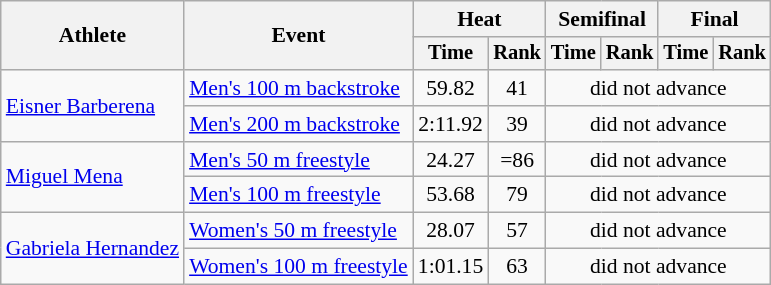<table class=wikitable style="font-size:90%">
<tr>
<th rowspan="2">Athlete</th>
<th rowspan="2">Event</th>
<th colspan="2">Heat</th>
<th colspan="2">Semifinal</th>
<th colspan="2">Final</th>
</tr>
<tr style="font-size:95%">
<th>Time</th>
<th>Rank</th>
<th>Time</th>
<th>Rank</th>
<th>Time</th>
<th>Rank</th>
</tr>
<tr align=center>
<td align=left rowspan=2><a href='#'>Eisner Barberena</a></td>
<td align=left><a href='#'>Men's 100 m backstroke</a></td>
<td>59.82</td>
<td>41</td>
<td colspan=4>did not advance</td>
</tr>
<tr align=center>
<td align=left><a href='#'>Men's 200 m backstroke</a></td>
<td>2:11.92</td>
<td>39</td>
<td colspan=4>did not advance</td>
</tr>
<tr align=center>
<td align=left rowspan=2><a href='#'>Miguel Mena</a></td>
<td align=left><a href='#'>Men's 50 m freestyle</a></td>
<td>24.27</td>
<td>=86</td>
<td colspan=4>did not advance</td>
</tr>
<tr align=center>
<td align=left><a href='#'>Men's 100 m freestyle</a></td>
<td>53.68</td>
<td>79</td>
<td colspan=4>did not advance</td>
</tr>
<tr align=center>
<td align=left rowspan=2><a href='#'>Gabriela Hernandez</a></td>
<td align=left><a href='#'>Women's 50 m freestyle</a></td>
<td>28.07</td>
<td>57</td>
<td colspan=4>did not advance</td>
</tr>
<tr align=center>
<td align=left><a href='#'>Women's 100 m freestyle</a></td>
<td>1:01.15</td>
<td>63</td>
<td colspan=4>did not advance</td>
</tr>
</table>
